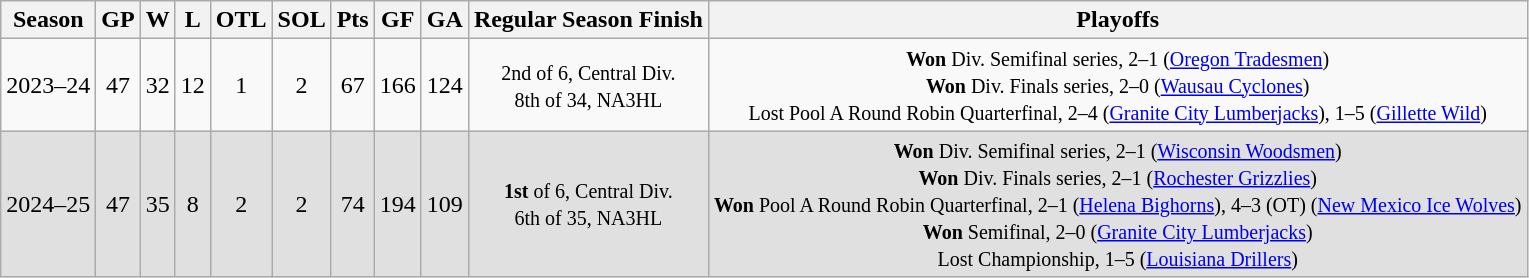<table class="wikitable" style="text-align:center">
<tr>
<th>Season</th>
<th>GP</th>
<th>W</th>
<th>L</th>
<th>OTL</th>
<th>SOL</th>
<th>Pts</th>
<th>GF</th>
<th>GA</th>
<th>Regular Season Finish</th>
<th>Playoffs</th>
</tr>
<tr>
<td>2023–24</td>
<td>47</td>
<td>32</td>
<td>12</td>
<td>1</td>
<td>2</td>
<td>67</td>
<td>166</td>
<td>124</td>
<td><small>2nd of 6, Central Div.<br>8th of 34, NA3HL</small></td>
<td><small><strong>Won</strong> Div. Semifinal series, 2–1 (<a href='#'>Oregon Tradesmen</a>)<br><strong>Won</strong> Div. Finals series, 2–0 (<a href='#'>Wausau Cyclones</a>)<br>Lost Pool A Round Robin Quarterfinal, 2–4 (<a href='#'>Granite City Lumberjacks</a>), 1–5 (<a href='#'>Gillette Wild</a>)</small></td>
</tr>
<tr bgcolor=e0e0e0>
<td>2024–25</td>
<td>47</td>
<td>35</td>
<td>8</td>
<td>2</td>
<td>2</td>
<td>74</td>
<td>194</td>
<td>109</td>
<td><small><strong>1st</strong> of 6, Central Div.<br>6th of 35, NA3HL</small></td>
<td><small><strong>Won</strong> Div. Semifinal series, 2–1 (<a href='#'>Wisconsin Woodsmen</a>)<br><strong>Won</strong> Div. Finals series, 2–1 (<a href='#'>Rochester Grizzlies</a>)<br><strong>Won</strong> Pool A Round Robin Quarterfinal, 2–1 (<a href='#'>Helena Bighorns</a>), 4–3 (OT) (<a href='#'>New Mexico Ice Wolves</a>)<br><strong>Won</strong> Semifinal, 2–0 (<a href='#'>Granite City Lumberjacks</a>)<br>Lost Championship, 1–5 (<a href='#'>Louisiana Drillers</a>)</small></td>
</tr>
</table>
